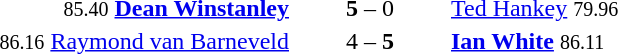<table style="text-align:center">
<tr>
<th width=223></th>
<th width=100></th>
<th width=223></th>
</tr>
<tr>
<td align=right><small><span>85.40</span></small> <strong><a href='#'>Dean Winstanley</a></strong> </td>
<td><strong>5</strong> – 0</td>
<td align=left> <a href='#'>Ted Hankey</a> <small><span>79.96</span></small></td>
</tr>
<tr>
<td align=right><small><span>86.16</span></small> <a href='#'>Raymond van Barneveld</a> </td>
<td>4 – <strong>5</strong></td>
<td align=left> <strong><a href='#'>Ian White</a></strong> <small><span>86.11</span></small></td>
</tr>
</table>
